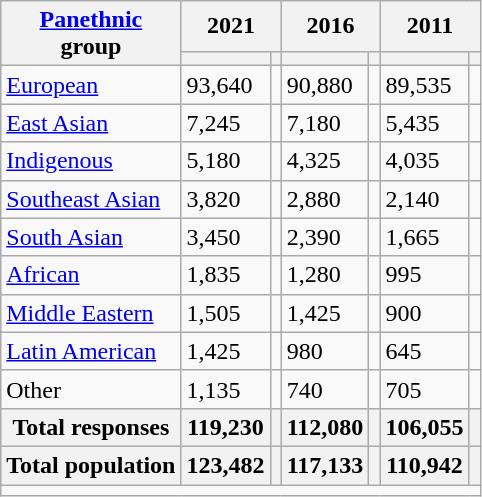<table class="wikitable collapsible sortable">
<tr>
<th rowspan="2"><a href='#'>Panethnic</a><br>group</th>
<th colspan="2">2021</th>
<th colspan="2">2016</th>
<th colspan="2">2011</th>
</tr>
<tr>
<th><a href='#'></a></th>
<th></th>
<th></th>
<th></th>
<th></th>
<th></th>
</tr>
<tr>
<td><a href='#'>European</a></td>
<td>93,640</td>
<td></td>
<td>90,880</td>
<td></td>
<td>89,535</td>
<td></td>
</tr>
<tr>
<td><a href='#'>East Asian</a></td>
<td>7,245</td>
<td></td>
<td>7,180</td>
<td></td>
<td>5,435</td>
<td></td>
</tr>
<tr>
<td><a href='#'>Indigenous</a></td>
<td>5,180</td>
<td></td>
<td>4,325</td>
<td></td>
<td>4,035</td>
<td></td>
</tr>
<tr>
<td><a href='#'>Southeast Asian</a></td>
<td>3,820</td>
<td></td>
<td>2,880</td>
<td></td>
<td>2,140</td>
<td></td>
</tr>
<tr>
<td><a href='#'>South Asian</a></td>
<td>3,450</td>
<td></td>
<td>2,390</td>
<td></td>
<td>1,665</td>
<td></td>
</tr>
<tr>
<td><a href='#'>African</a></td>
<td>1,835</td>
<td></td>
<td>1,280</td>
<td></td>
<td>995</td>
<td></td>
</tr>
<tr>
<td><a href='#'>Middle Eastern</a></td>
<td>1,505</td>
<td></td>
<td>1,425</td>
<td></td>
<td>900</td>
<td></td>
</tr>
<tr>
<td><a href='#'>Latin American</a></td>
<td>1,425</td>
<td></td>
<td>980</td>
<td></td>
<td>645</td>
<td></td>
</tr>
<tr>
<td>Other</td>
<td>1,135</td>
<td></td>
<td>740</td>
<td></td>
<td>705</td>
<td></td>
</tr>
<tr>
<th>Total responses</th>
<th>119,230</th>
<th></th>
<th>112,080</th>
<th></th>
<th>106,055</th>
<th></th>
</tr>
<tr>
<th>Total population</th>
<th>123,482</th>
<th></th>
<th>117,133</th>
<th></th>
<th>110,942</th>
<th></th>
</tr>
<tr class="sortbottom">
<td colspan="15"></td>
</tr>
</table>
